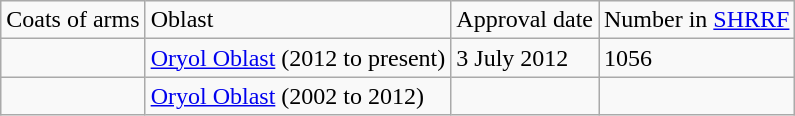<table class="wikitable">
<tr>
<td>Coats of arms</td>
<td>Oblast</td>
<td>Approval date</td>
<td>Number in <a href='#'>SHRRF</a></td>
</tr>
<tr>
<td></td>
<td><a href='#'>Oryol Oblast</a> (2012 to present)</td>
<td>3 July 2012</td>
<td>1056</td>
</tr>
<tr>
<td></td>
<td><a href='#'>Oryol Oblast</a> (2002 to 2012)</td>
<td></td>
<td></td>
</tr>
</table>
